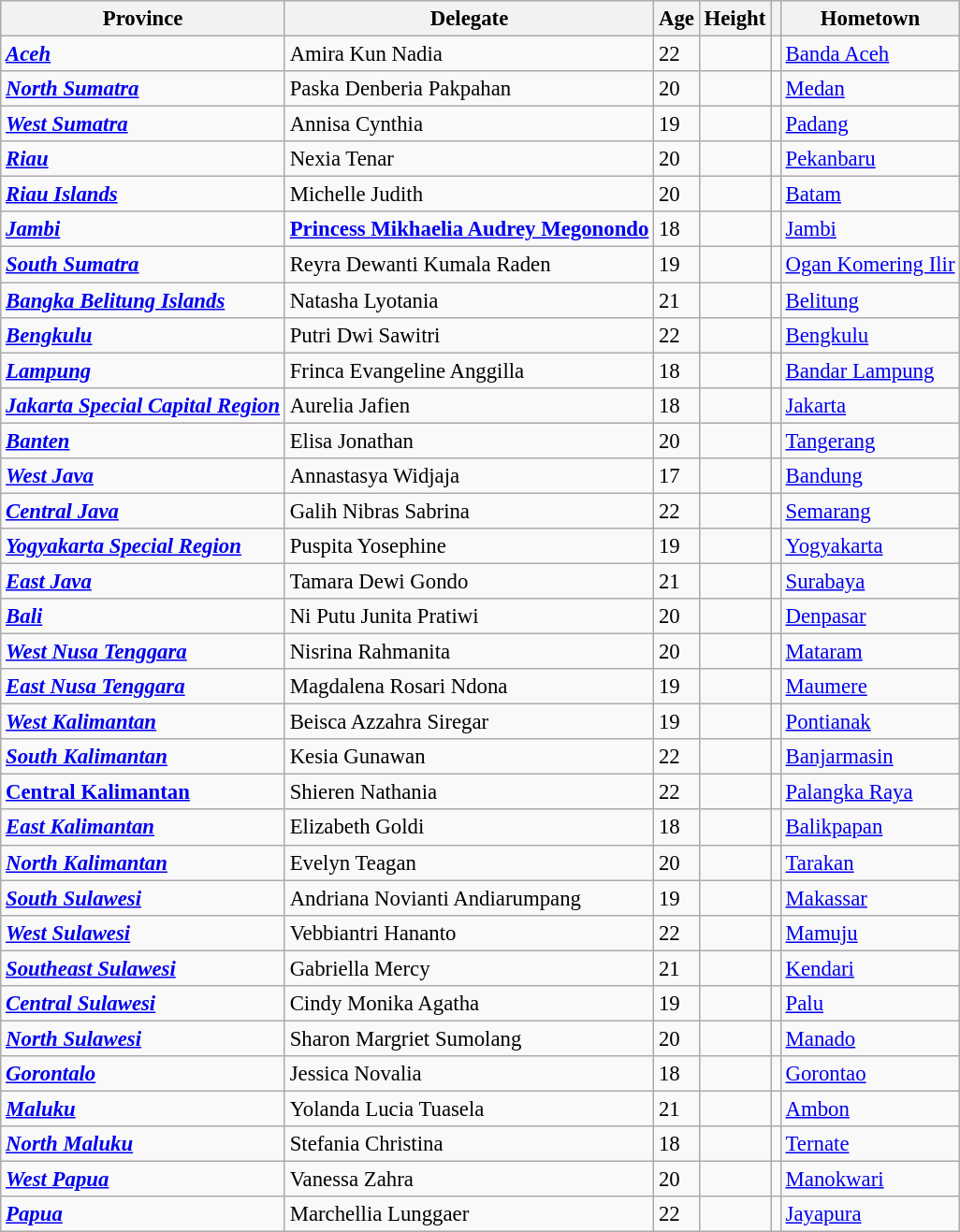<table class="wikitable sortable" style="font-size:95%;">
<tr>
<th>Province</th>
<th>Delegate</th>
<th>Age</th>
<th>Height</th>
<th></th>
<th>Hometown</th>
</tr>
<tr>
<td> <strong><em><a href='#'>Aceh</a></em></strong></td>
<td>Amira Kun Nadia</td>
<td>22</td>
<td></td>
<td></td>
<td><a href='#'>Banda Aceh</a></td>
</tr>
<tr>
<td> <strong><em><a href='#'>North Sumatra</a></em></strong></td>
<td>Paska Denberia Pakpahan</td>
<td>20</td>
<td></td>
<td></td>
<td><a href='#'>Medan</a></td>
</tr>
<tr>
<td> <strong><em><a href='#'>West Sumatra</a></em></strong></td>
<td>Annisa Cynthia</td>
<td>19</td>
<td></td>
<td></td>
<td><a href='#'>Padang</a></td>
</tr>
<tr>
<td> <strong><em><a href='#'>Riau</a></em></strong></td>
<td>Nexia Tenar</td>
<td>20</td>
<td></td>
<td></td>
<td><a href='#'>Pekanbaru</a></td>
</tr>
<tr>
<td> <strong><em><a href='#'>Riau Islands</a></em></strong></td>
<td>Michelle Judith</td>
<td>20</td>
<td></td>
<td></td>
<td><a href='#'>Batam</a></td>
</tr>
<tr>
<td> <strong><em><a href='#'>Jambi</a></em></strong></td>
<td><strong><a href='#'>Princess Mikhaelia Audrey Megonondo</a></strong></td>
<td>18</td>
<td></td>
<td></td>
<td><a href='#'>Jambi</a></td>
</tr>
<tr>
<td> <strong><em><a href='#'>South Sumatra</a></em></strong></td>
<td>Reyra Dewanti Kumala Raden</td>
<td>19</td>
<td></td>
<td></td>
<td><a href='#'>Ogan Komering Ilir</a></td>
</tr>
<tr>
<td> <strong><em><a href='#'>Bangka Belitung Islands</a></em></strong></td>
<td>Natasha Lyotania</td>
<td>21</td>
<td></td>
<td></td>
<td><a href='#'>Belitung</a></td>
</tr>
<tr>
<td> <strong><em><a href='#'>Bengkulu</a></em></strong></td>
<td>Putri Dwi Sawitri</td>
<td>22</td>
<td></td>
<td></td>
<td><a href='#'>Bengkulu</a></td>
</tr>
<tr>
<td> <strong><em><a href='#'>Lampung</a></em></strong></td>
<td>Frinca Evangeline Anggilla</td>
<td>18</td>
<td></td>
<td></td>
<td><a href='#'>Bandar Lampung</a></td>
</tr>
<tr>
<td> <strong><a href='#'><em>Jakarta Special Capital Region</em></a></strong></td>
<td>Aurelia Jafien</td>
<td>18</td>
<td></td>
<td></td>
<td><a href='#'>Jakarta</a></td>
</tr>
<tr>
<td> <strong><em><a href='#'>Banten</a></em></strong></td>
<td>Elisa Jonathan</td>
<td>20</td>
<td></td>
<td></td>
<td><a href='#'>Tangerang</a></td>
</tr>
<tr>
<td> <strong><em><a href='#'>West Java</a></em></strong></td>
<td>Annastasya Widjaja</td>
<td>17</td>
<td></td>
<td></td>
<td><a href='#'>Bandung</a></td>
</tr>
<tr>
<td> <strong><em><a href='#'>Central Java</a></em></strong></td>
<td>Galih Nibras Sabrina</td>
<td>22</td>
<td></td>
<td></td>
<td><a href='#'>Semarang</a></td>
</tr>
<tr>
<td> <strong><em><a href='#'>Yogyakarta Special Region</a></em></strong></td>
<td>Puspita Yosephine</td>
<td>19</td>
<td></td>
<td></td>
<td><a href='#'>Yogyakarta</a></td>
</tr>
<tr>
<td> <strong><em><a href='#'>East Java</a></em></strong></td>
<td>Tamara Dewi Gondo</td>
<td>21</td>
<td></td>
<td></td>
<td><a href='#'>Surabaya</a></td>
</tr>
<tr>
<td> <strong><em><a href='#'>Bali</a></em></strong></td>
<td>Ni Putu Junita Pratiwi</td>
<td>20</td>
<td></td>
<td></td>
<td><a href='#'>Denpasar</a></td>
</tr>
<tr>
<td>  <strong><em><a href='#'>West Nusa Tenggara</a></em></strong></td>
<td>Nisrina Rahmanita</td>
<td>20</td>
<td></td>
<td></td>
<td><a href='#'>Mataram</a></td>
</tr>
<tr>
<td> <strong><em><a href='#'>East Nusa Tenggara</a></em></strong></td>
<td>Magdalena Rosari Ndona</td>
<td>19</td>
<td></td>
<td></td>
<td><a href='#'>Maumere</a></td>
</tr>
<tr>
<td>  <strong><em><a href='#'>West Kalimantan</a></em></strong></td>
<td>Beisca Azzahra Siregar</td>
<td>19</td>
<td></td>
<td></td>
<td><a href='#'>Pontianak</a></td>
</tr>
<tr>
<td> <strong><em><a href='#'>South Kalimantan</a></em></strong></td>
<td>Kesia Gunawan</td>
<td>22</td>
<td></td>
<td></td>
<td><a href='#'>Banjarmasin</a></td>
</tr>
<tr>
<td> <strong><a href='#'>Central Kalimantan</a></strong></td>
<td>Shieren Nathania</td>
<td>22</td>
<td></td>
<td></td>
<td><a href='#'>Palangka Raya</a></td>
</tr>
<tr>
<td>  <strong><em><a href='#'>East Kalimantan</a></em></strong></td>
<td>Elizabeth Goldi</td>
<td>18</td>
<td></td>
<td></td>
<td><a href='#'>Balikpapan</a></td>
</tr>
<tr>
<td> <strong><em><a href='#'>North Kalimantan</a></em></strong></td>
<td>Evelyn Teagan</td>
<td>20</td>
<td></td>
<td></td>
<td><a href='#'>Tarakan</a></td>
</tr>
<tr>
<td> <strong><em><a href='#'>South Sulawesi</a></em></strong></td>
<td>Andriana Novianti Andiarumpang</td>
<td>19</td>
<td></td>
<td></td>
<td><a href='#'>Makassar</a></td>
</tr>
<tr>
<td> <strong><em><a href='#'>West Sulawesi</a></em></strong></td>
<td>Vebbiantri Hananto</td>
<td>22</td>
<td></td>
<td></td>
<td><a href='#'>Mamuju</a></td>
</tr>
<tr>
<td> <strong><em><a href='#'>Southeast Sulawesi</a></em></strong></td>
<td>Gabriella Mercy</td>
<td>21</td>
<td></td>
<td></td>
<td><a href='#'>Kendari</a></td>
</tr>
<tr>
<td> <strong><em><a href='#'>Central Sulawesi</a></em></strong></td>
<td>Cindy Monika Agatha</td>
<td>19</td>
<td></td>
<td></td>
<td><a href='#'>Palu</a></td>
</tr>
<tr>
<td> <strong><em><a href='#'>North Sulawesi</a></em></strong></td>
<td>Sharon Margriet Sumolang</td>
<td>20</td>
<td></td>
<td></td>
<td><a href='#'>Manado</a></td>
</tr>
<tr>
<td> <strong><em><a href='#'>Gorontalo</a></em></strong></td>
<td>Jessica Novalia</td>
<td>18</td>
<td></td>
<td></td>
<td><a href='#'>Gorontao</a></td>
</tr>
<tr>
<td> <strong><a href='#'><em>Maluku</em></a></strong></td>
<td>Yolanda Lucia Tuasela</td>
<td>21</td>
<td></td>
<td></td>
<td><a href='#'>Ambon</a></td>
</tr>
<tr>
<td> <strong><em><a href='#'>North Maluku</a></em></strong></td>
<td>Stefania Christina</td>
<td>18</td>
<td></td>
<td></td>
<td><a href='#'>Ternate</a></td>
</tr>
<tr>
<td> <strong><a href='#'><em>West Papua</em></a></strong></td>
<td>Vanessa Zahra</td>
<td>20</td>
<td></td>
<td></td>
<td><a href='#'>Manokwari</a></td>
</tr>
<tr>
<td> <strong><a href='#'><em>Papua</em></a></strong></td>
<td>Marchellia Lunggaer</td>
<td>22</td>
<td></td>
<td></td>
<td><a href='#'>Jayapura</a></td>
</tr>
</table>
